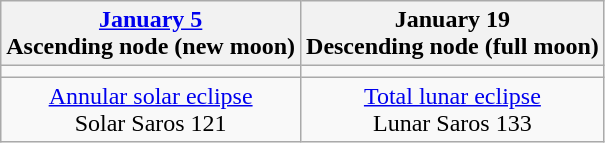<table class="wikitable">
<tr>
<th><a href='#'>January 5</a><br>Ascending node (new moon)<br></th>
<th>January 19<br>Descending node (full moon)</th>
</tr>
<tr>
<td></td>
<td></td>
</tr>
<tr align=center>
<td><a href='#'>Annular solar eclipse</a><br>Solar Saros 121</td>
<td><a href='#'>Total lunar eclipse</a><br>Lunar Saros 133</td>
</tr>
</table>
